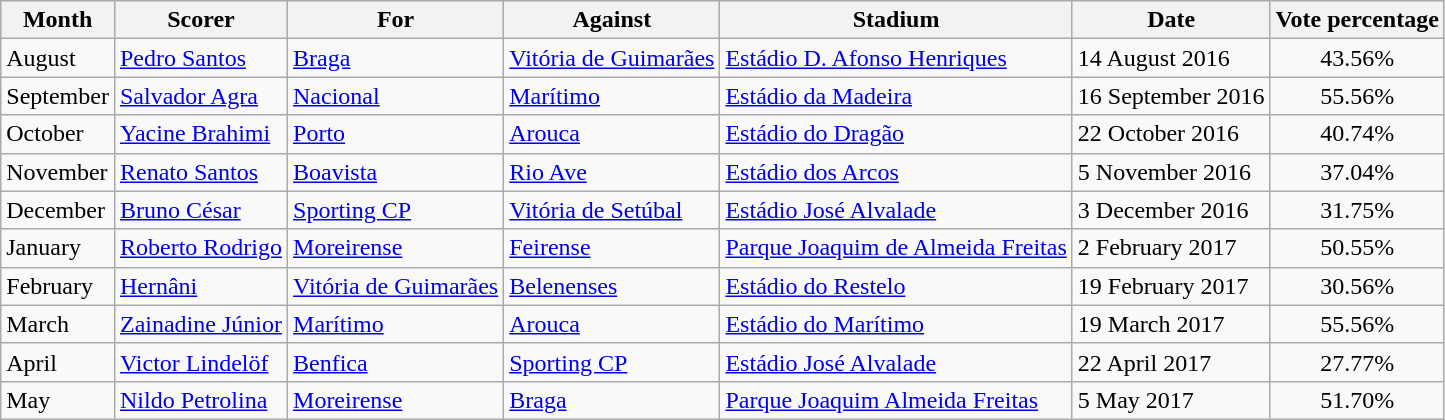<table class="wikitable sortable">
<tr>
<th>Month</th>
<th>Scorer</th>
<th>For</th>
<th>Against</th>
<th>Stadium</th>
<th>Date</th>
<th>Vote percentage</th>
</tr>
<tr>
<td>August</td>
<td> <a href='#'>Pedro Santos</a></td>
<td><a href='#'>Braga</a></td>
<td><a href='#'>Vitória de Guimarães</a></td>
<td><a href='#'>Estádio D. Afonso Henriques</a></td>
<td>14 August 2016</td>
<td align="center">43.56%</td>
</tr>
<tr>
<td>September</td>
<td> <a href='#'>Salvador Agra</a></td>
<td><a href='#'>Nacional</a></td>
<td><a href='#'>Marítimo</a></td>
<td><a href='#'>Estádio da Madeira</a></td>
<td>16 September 2016</td>
<td align="center">55.56%</td>
</tr>
<tr>
<td>October</td>
<td> <a href='#'>Yacine Brahimi</a></td>
<td><a href='#'>Porto</a></td>
<td><a href='#'>Arouca</a></td>
<td><a href='#'>Estádio do Dragão</a></td>
<td>22 October 2016</td>
<td align="center">40.74%</td>
</tr>
<tr>
<td>November</td>
<td> <a href='#'>Renato Santos</a></td>
<td><a href='#'>Boavista</a></td>
<td><a href='#'>Rio Ave</a></td>
<td><a href='#'>Estádio dos Arcos</a></td>
<td>5 November 2016</td>
<td align="center">37.04%</td>
</tr>
<tr>
<td>December</td>
<td> <a href='#'>Bruno César</a></td>
<td><a href='#'>Sporting CP</a></td>
<td><a href='#'>Vitória de Setúbal</a></td>
<td><a href='#'>Estádio José Alvalade</a></td>
<td>3 December 2016</td>
<td align="center">31.75%</td>
</tr>
<tr>
<td>January</td>
<td> <a href='#'>Roberto Rodrigo</a></td>
<td><a href='#'>Moreirense</a></td>
<td><a href='#'>Feirense</a></td>
<td><a href='#'>Parque Joaquim de Almeida Freitas</a></td>
<td>2 February 2017</td>
<td align="center">50.55%</td>
</tr>
<tr>
<td>February</td>
<td> <a href='#'>Hernâni</a></td>
<td><a href='#'>Vitória de Guimarães</a></td>
<td><a href='#'>Belenenses</a></td>
<td><a href='#'>Estádio do Restelo</a></td>
<td>19 February 2017</td>
<td align="center">30.56%</td>
</tr>
<tr>
<td>March</td>
<td> <a href='#'>Zainadine Júnior</a></td>
<td><a href='#'>Marítimo</a></td>
<td><a href='#'>Arouca</a></td>
<td><a href='#'>Estádio do Marítimo</a></td>
<td>19 March 2017</td>
<td align="center">55.56%</td>
</tr>
<tr>
<td>April</td>
<td> <a href='#'>Victor Lindelöf</a></td>
<td><a href='#'>Benfica</a></td>
<td><a href='#'>Sporting CP</a></td>
<td><a href='#'>Estádio José Alvalade</a></td>
<td>22 April 2017</td>
<td align="center">27.77%</td>
</tr>
<tr>
<td>May</td>
<td> <a href='#'>Nildo Petrolina</a></td>
<td><a href='#'>Moreirense</a></td>
<td><a href='#'>Braga</a></td>
<td><a href='#'>Parque Joaquim Almeida Freitas</a></td>
<td>5 May 2017</td>
<td align="center">51.70%</td>
</tr>
</table>
